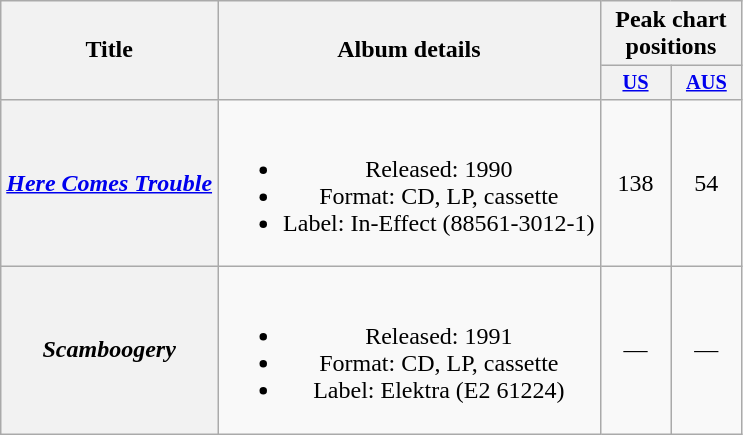<table class="wikitable plainrowheaders" style="text-align:center;" border="1">
<tr>
<th scope="col" rowspan="2">Title</th>
<th scope="col" rowspan="2">Album details</th>
<th scope="col" colspan="2">Peak chart positions</th>
</tr>
<tr>
<th scope="col" style="width:3em; font-size:85%"><a href='#'>US</a><br></th>
<th scope="col" style="width:3em; font-size:85%"><a href='#'>AUS</a><br></th>
</tr>
<tr>
<th scope="row"><em><a href='#'>Here Comes Trouble</a></em></th>
<td><br><ul><li>Released: 1990</li><li>Format: CD, LP, cassette</li><li>Label: In-Effect (88561-3012-1)</li></ul></td>
<td>138</td>
<td>54</td>
</tr>
<tr>
<th scope="row"><em>Scamboogery</em></th>
<td><br><ul><li>Released: 1991</li><li>Format: CD, LP, cassette</li><li>Label: Elektra (E2 61224)</li></ul></td>
<td>—</td>
<td>—</td>
</tr>
</table>
